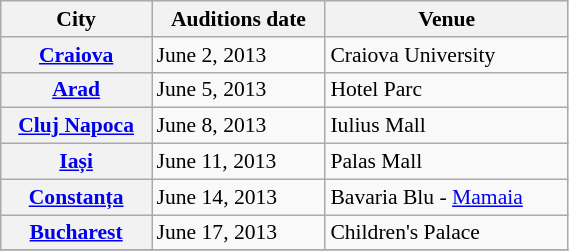<table class="wikitable plainrowheaders" style="font-size:90%; width:30%;">
<tr>
<th scope="col">City</th>
<th scope="col">Auditions date </th>
<th scope="col">Venue</th>
</tr>
<tr>
<th scope="row"><a href='#'>Craiova</a></th>
<td>June 2, 2013</td>
<td>Craiova University</td>
</tr>
<tr>
<th scope="row"><a href='#'>Arad</a></th>
<td>June 5, 2013</td>
<td>Hotel Parc</td>
</tr>
<tr>
<th scope="row"><a href='#'>Cluj Napoca</a></th>
<td>June 8, 2013</td>
<td>Iulius Mall</td>
</tr>
<tr>
<th scope="row"><a href='#'>Iași</a></th>
<td>June 11, 2013</td>
<td>Palas Mall</td>
</tr>
<tr>
<th scope="row"><a href='#'>Constanța</a></th>
<td>June 14, 2013</td>
<td>Bavaria Blu - <a href='#'>Mamaia</a></td>
</tr>
<tr>
<th scope="row"><a href='#'>Bucharest</a></th>
<td>June 17, 2013</td>
<td>Children's Palace</td>
</tr>
<tr>
</tr>
</table>
